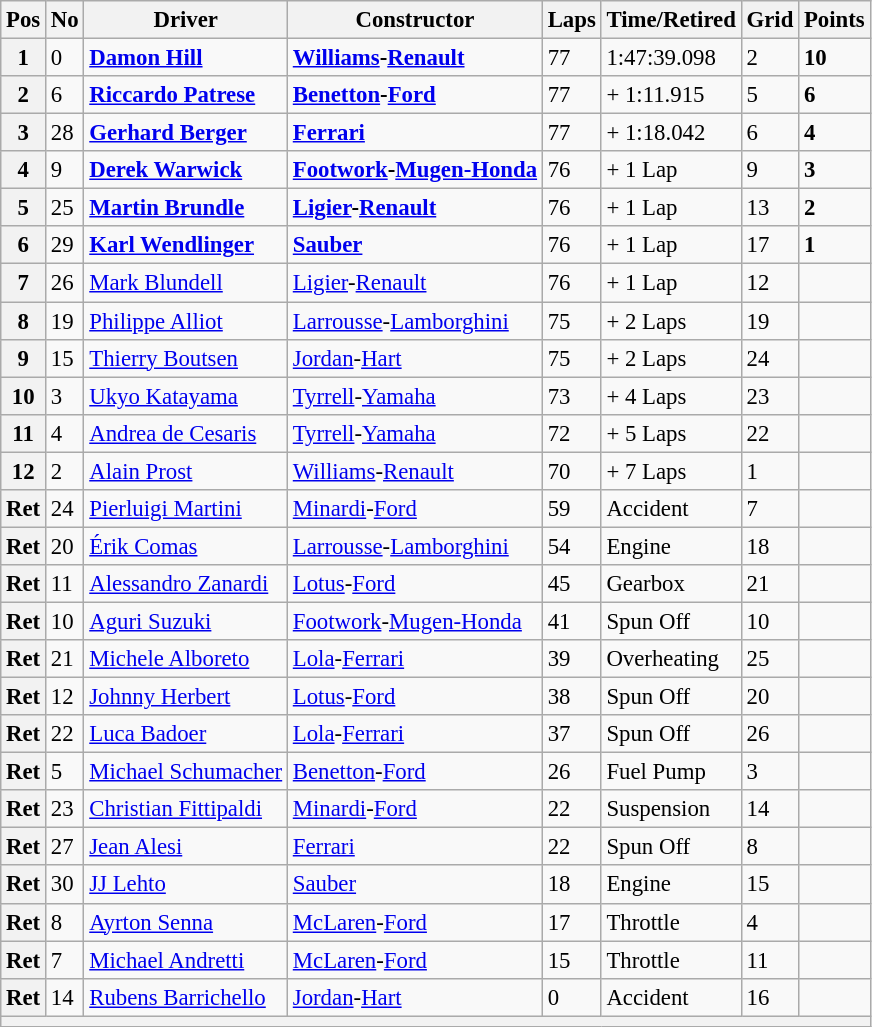<table class="wikitable" style="font-size: 95%;">
<tr>
<th>Pos</th>
<th>No</th>
<th>Driver</th>
<th>Constructor</th>
<th>Laps</th>
<th>Time/Retired</th>
<th>Grid</th>
<th>Points</th>
</tr>
<tr>
<th>1</th>
<td>0</td>
<td> <strong><a href='#'>Damon Hill</a></strong></td>
<td><strong><a href='#'>Williams</a>-<a href='#'>Renault</a></strong></td>
<td>77</td>
<td>1:47:39.098</td>
<td>2</td>
<td><strong>10</strong></td>
</tr>
<tr>
<th>2</th>
<td>6</td>
<td> <strong><a href='#'>Riccardo Patrese</a></strong></td>
<td><strong><a href='#'>Benetton</a>-<a href='#'>Ford</a></strong></td>
<td>77</td>
<td>+ 1:11.915</td>
<td>5</td>
<td><strong>6</strong></td>
</tr>
<tr>
<th>3</th>
<td>28</td>
<td> <strong><a href='#'>Gerhard Berger</a></strong></td>
<td><strong><a href='#'>Ferrari</a></strong></td>
<td>77</td>
<td>+ 1:18.042</td>
<td>6</td>
<td><strong>4</strong></td>
</tr>
<tr>
<th>4</th>
<td>9</td>
<td> <strong><a href='#'>Derek Warwick</a></strong></td>
<td><strong><a href='#'>Footwork</a>-<a href='#'>Mugen-Honda</a></strong></td>
<td>76</td>
<td>+ 1 Lap</td>
<td>9</td>
<td><strong>3</strong></td>
</tr>
<tr>
<th>5</th>
<td>25</td>
<td> <strong><a href='#'>Martin Brundle</a></strong></td>
<td><strong><a href='#'>Ligier</a>-<a href='#'>Renault</a></strong></td>
<td>76</td>
<td>+ 1 Lap</td>
<td>13</td>
<td><strong>2</strong></td>
</tr>
<tr>
<th>6</th>
<td>29</td>
<td> <strong><a href='#'>Karl Wendlinger</a></strong></td>
<td><strong><a href='#'>Sauber</a></strong></td>
<td>76</td>
<td>+ 1 Lap</td>
<td>17</td>
<td><strong>1</strong></td>
</tr>
<tr>
<th>7</th>
<td>26</td>
<td> <a href='#'>Mark Blundell</a></td>
<td><a href='#'>Ligier</a>-<a href='#'>Renault</a></td>
<td>76</td>
<td>+ 1 Lap</td>
<td>12</td>
<td> </td>
</tr>
<tr>
<th>8</th>
<td>19</td>
<td> <a href='#'>Philippe Alliot</a></td>
<td><a href='#'>Larrousse</a>-<a href='#'>Lamborghini</a></td>
<td>75</td>
<td>+ 2 Laps</td>
<td>19</td>
<td> </td>
</tr>
<tr>
<th>9</th>
<td>15</td>
<td> <a href='#'>Thierry Boutsen</a></td>
<td><a href='#'>Jordan</a>-<a href='#'>Hart</a></td>
<td>75</td>
<td>+ 2 Laps</td>
<td>24</td>
<td> </td>
</tr>
<tr>
<th>10</th>
<td>3</td>
<td> <a href='#'>Ukyo Katayama</a></td>
<td><a href='#'>Tyrrell</a>-<a href='#'>Yamaha</a></td>
<td>73</td>
<td>+ 4 Laps</td>
<td>23</td>
<td> </td>
</tr>
<tr>
<th>11</th>
<td>4</td>
<td> <a href='#'>Andrea de Cesaris</a></td>
<td><a href='#'>Tyrrell</a>-<a href='#'>Yamaha</a></td>
<td>72</td>
<td>+ 5 Laps</td>
<td>22</td>
<td> </td>
</tr>
<tr>
<th>12</th>
<td>2</td>
<td> <a href='#'>Alain Prost</a></td>
<td><a href='#'>Williams</a>-<a href='#'>Renault</a></td>
<td>70</td>
<td>+ 7 Laps</td>
<td>1</td>
<td> </td>
</tr>
<tr>
<th>Ret</th>
<td>24</td>
<td> <a href='#'>Pierluigi Martini</a></td>
<td><a href='#'>Minardi</a>-<a href='#'>Ford</a></td>
<td>59</td>
<td>Accident</td>
<td>7</td>
<td> </td>
</tr>
<tr>
<th>Ret</th>
<td>20</td>
<td> <a href='#'>Érik Comas</a></td>
<td><a href='#'>Larrousse</a>-<a href='#'>Lamborghini</a></td>
<td>54</td>
<td>Engine</td>
<td>18</td>
<td> </td>
</tr>
<tr>
<th>Ret</th>
<td>11</td>
<td> <a href='#'>Alessandro Zanardi</a></td>
<td><a href='#'>Lotus</a>-<a href='#'>Ford</a></td>
<td>45</td>
<td>Gearbox</td>
<td>21</td>
<td> </td>
</tr>
<tr>
<th>Ret</th>
<td>10</td>
<td> <a href='#'>Aguri Suzuki</a></td>
<td><a href='#'>Footwork</a>-<a href='#'>Mugen-Honda</a></td>
<td>41</td>
<td>Spun Off</td>
<td>10</td>
<td> </td>
</tr>
<tr>
<th>Ret</th>
<td>21</td>
<td> <a href='#'>Michele Alboreto</a></td>
<td><a href='#'>Lola</a>-<a href='#'>Ferrari</a></td>
<td>39</td>
<td>Overheating</td>
<td>25</td>
<td> </td>
</tr>
<tr>
<th>Ret</th>
<td>12</td>
<td> <a href='#'>Johnny Herbert</a></td>
<td><a href='#'>Lotus</a>-<a href='#'>Ford</a></td>
<td>38</td>
<td>Spun Off</td>
<td>20</td>
<td> </td>
</tr>
<tr>
<th>Ret</th>
<td>22</td>
<td> <a href='#'>Luca Badoer</a></td>
<td><a href='#'>Lola</a>-<a href='#'>Ferrari</a></td>
<td>37</td>
<td>Spun Off</td>
<td>26</td>
<td> </td>
</tr>
<tr>
<th>Ret</th>
<td>5</td>
<td> <a href='#'>Michael Schumacher</a></td>
<td><a href='#'>Benetton</a>-<a href='#'>Ford</a></td>
<td>26</td>
<td>Fuel Pump</td>
<td>3</td>
<td> </td>
</tr>
<tr>
<th>Ret</th>
<td>23</td>
<td> <a href='#'>Christian Fittipaldi</a></td>
<td><a href='#'>Minardi</a>-<a href='#'>Ford</a></td>
<td>22</td>
<td>Suspension</td>
<td>14</td>
<td> </td>
</tr>
<tr>
<th>Ret</th>
<td>27</td>
<td> <a href='#'>Jean Alesi</a></td>
<td><a href='#'>Ferrari</a></td>
<td>22</td>
<td>Spun Off</td>
<td>8</td>
<td> </td>
</tr>
<tr>
<th>Ret</th>
<td>30</td>
<td> <a href='#'>JJ Lehto</a></td>
<td><a href='#'>Sauber</a></td>
<td>18</td>
<td>Engine</td>
<td>15</td>
<td> </td>
</tr>
<tr>
<th>Ret</th>
<td>8</td>
<td> <a href='#'>Ayrton Senna</a></td>
<td><a href='#'>McLaren</a>-<a href='#'>Ford</a></td>
<td>17</td>
<td>Throttle</td>
<td>4</td>
<td> </td>
</tr>
<tr>
<th>Ret</th>
<td>7</td>
<td> <a href='#'>Michael Andretti</a></td>
<td><a href='#'>McLaren</a>-<a href='#'>Ford</a></td>
<td>15</td>
<td>Throttle</td>
<td>11</td>
<td> </td>
</tr>
<tr>
<th>Ret</th>
<td>14</td>
<td> <a href='#'>Rubens Barrichello</a></td>
<td><a href='#'>Jordan</a>-<a href='#'>Hart</a></td>
<td>0</td>
<td>Accident</td>
<td>16</td>
<td> </td>
</tr>
<tr>
<th colspan="8"></th>
</tr>
</table>
